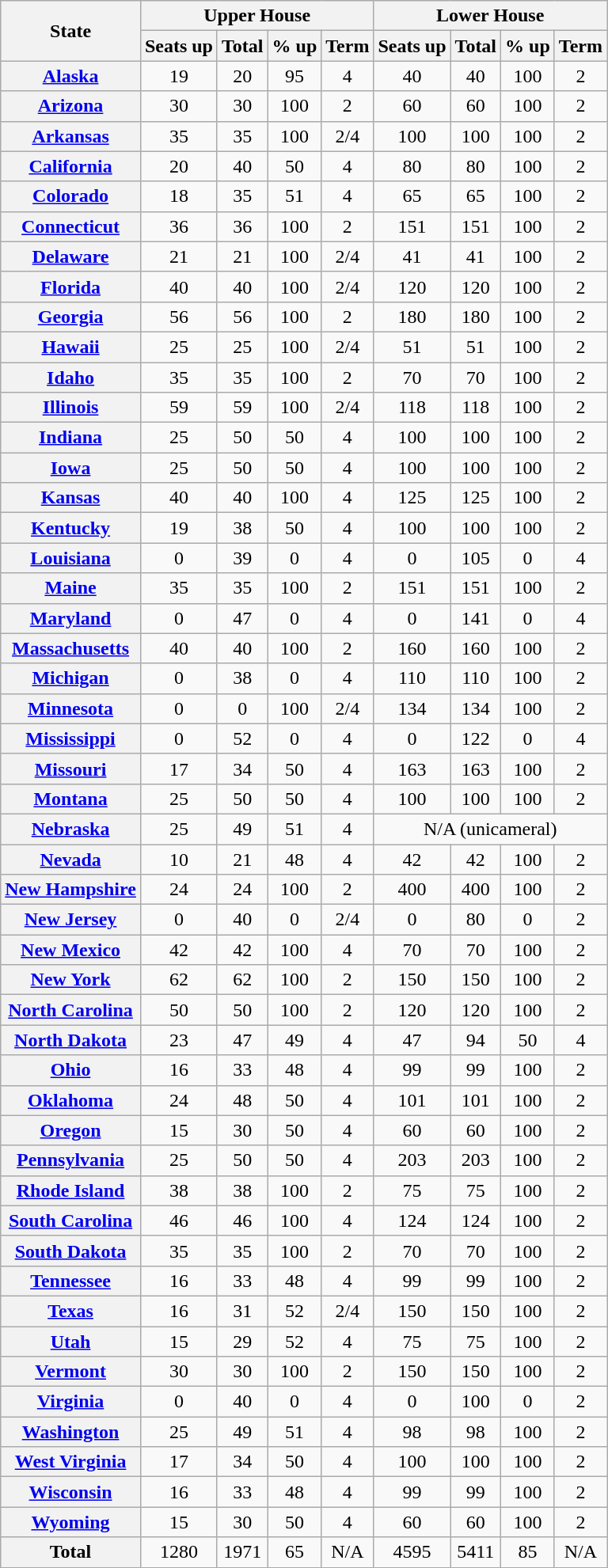<table class="wikitable sortable plainrowheaders" style="text-align: center;">
<tr>
<th rowspan=2>State</th>
<th colspan=4>Upper House</th>
<th colspan=4>Lower House</th>
</tr>
<tr>
<th>Seats up</th>
<th>Total</th>
<th>% up</th>
<th>Term</th>
<th>Seats up</th>
<th>Total</th>
<th>% up</th>
<th>Term</th>
</tr>
<tr>
<th scope="row"><a href='#'>Alaska</a></th>
<td>19</td>
<td>20</td>
<td>95</td>
<td>4</td>
<td>40</td>
<td>40</td>
<td>100</td>
<td>2</td>
</tr>
<tr>
<th scope="row"><a href='#'>Arizona</a></th>
<td>30</td>
<td>30</td>
<td>100</td>
<td>2</td>
<td>60</td>
<td>60</td>
<td>100</td>
<td>2</td>
</tr>
<tr>
<th scope="row"><a href='#'>Arkansas</a></th>
<td>35</td>
<td>35</td>
<td>100</td>
<td>2/4</td>
<td>100</td>
<td>100</td>
<td>100</td>
<td>2</td>
</tr>
<tr>
<th scope="row"><a href='#'>California</a></th>
<td>20</td>
<td>40</td>
<td>50</td>
<td>4</td>
<td>80</td>
<td>80</td>
<td>100</td>
<td>2</td>
</tr>
<tr>
<th scope="row"><a href='#'>Colorado</a></th>
<td>18</td>
<td>35</td>
<td>51</td>
<td>4</td>
<td>65</td>
<td>65</td>
<td>100</td>
<td>2</td>
</tr>
<tr>
<th scope="row"><a href='#'>Connecticut</a></th>
<td>36</td>
<td>36</td>
<td>100</td>
<td>2</td>
<td>151</td>
<td>151</td>
<td>100</td>
<td>2</td>
</tr>
<tr>
<th scope="row"><a href='#'>Delaware</a></th>
<td>21</td>
<td>21</td>
<td>100</td>
<td>2/4</td>
<td>41</td>
<td>41</td>
<td>100</td>
<td>2</td>
</tr>
<tr>
<th scope="row"><a href='#'>Florida</a></th>
<td>40</td>
<td>40</td>
<td>100</td>
<td>2/4</td>
<td>120</td>
<td>120</td>
<td>100</td>
<td>2</td>
</tr>
<tr>
<th scope="row"><a href='#'>Georgia</a></th>
<td>56</td>
<td>56</td>
<td>100</td>
<td>2</td>
<td>180</td>
<td>180</td>
<td>100</td>
<td>2</td>
</tr>
<tr>
<th scope="row"><a href='#'>Hawaii</a></th>
<td>25</td>
<td>25</td>
<td>100</td>
<td>2/4</td>
<td>51</td>
<td>51</td>
<td>100</td>
<td>2</td>
</tr>
<tr>
<th scope="row"><a href='#'>Idaho</a></th>
<td>35</td>
<td>35</td>
<td>100</td>
<td>2</td>
<td>70</td>
<td>70</td>
<td>100</td>
<td>2</td>
</tr>
<tr>
<th scope="row"><a href='#'>Illinois</a></th>
<td>59</td>
<td>59</td>
<td>100</td>
<td>2/4</td>
<td>118</td>
<td>118</td>
<td>100</td>
<td>2</td>
</tr>
<tr>
<th scope="row"><a href='#'>Indiana</a></th>
<td>25</td>
<td>50</td>
<td>50</td>
<td>4</td>
<td>100</td>
<td>100</td>
<td>100</td>
<td>2</td>
</tr>
<tr>
<th scope="row"><a href='#'>Iowa</a></th>
<td>25</td>
<td>50</td>
<td>50</td>
<td>4</td>
<td>100</td>
<td>100</td>
<td>100</td>
<td>2</td>
</tr>
<tr>
<th scope="row"><a href='#'>Kansas</a></th>
<td>40</td>
<td>40</td>
<td>100</td>
<td>4</td>
<td>125</td>
<td>125</td>
<td>100</td>
<td>2</td>
</tr>
<tr>
<th scope="row"><a href='#'>Kentucky</a></th>
<td>19</td>
<td>38</td>
<td>50</td>
<td>4</td>
<td>100</td>
<td>100</td>
<td>100</td>
<td>2</td>
</tr>
<tr>
<th scope="row"><a href='#'>Louisiana</a></th>
<td>0</td>
<td>39</td>
<td>0</td>
<td>4</td>
<td>0</td>
<td>105</td>
<td>0</td>
<td>4</td>
</tr>
<tr>
<th scope="row"><a href='#'>Maine</a></th>
<td>35</td>
<td>35</td>
<td>100</td>
<td>2</td>
<td>151</td>
<td>151</td>
<td>100</td>
<td>2</td>
</tr>
<tr>
<th scope="row"><a href='#'>Maryland</a></th>
<td>0</td>
<td>47</td>
<td>0</td>
<td>4</td>
<td>0</td>
<td>141</td>
<td>0</td>
<td>4</td>
</tr>
<tr>
<th scope="row"><a href='#'>Massachusetts</a></th>
<td>40</td>
<td>40</td>
<td>100</td>
<td>2</td>
<td>160</td>
<td>160</td>
<td>100</td>
<td>2</td>
</tr>
<tr>
<th scope="row"><a href='#'>Michigan</a></th>
<td>0</td>
<td>38</td>
<td>0</td>
<td>4</td>
<td>110</td>
<td>110</td>
<td>100</td>
<td>2</td>
</tr>
<tr>
<th scope="row"><a href='#'>Minnesota</a></th>
<td>0</td>
<td>0</td>
<td>100</td>
<td>2/4</td>
<td>134</td>
<td>134</td>
<td>100</td>
<td>2</td>
</tr>
<tr>
<th scope="row"><a href='#'>Mississippi</a></th>
<td>0</td>
<td>52</td>
<td>0</td>
<td>4</td>
<td>0</td>
<td>122</td>
<td>0</td>
<td>4</td>
</tr>
<tr>
<th scope="row"><a href='#'>Missouri</a></th>
<td>17</td>
<td>34</td>
<td>50</td>
<td>4</td>
<td>163</td>
<td>163</td>
<td>100</td>
<td>2</td>
</tr>
<tr>
<th scope="row"><a href='#'>Montana</a></th>
<td>25</td>
<td>50</td>
<td>50</td>
<td>4</td>
<td>100</td>
<td>100</td>
<td>100</td>
<td>2</td>
</tr>
<tr>
<th scope="row"><a href='#'>Nebraska</a></th>
<td>25</td>
<td>49</td>
<td>51</td>
<td>4</td>
<td colspan=4>N/A (unicameral)</td>
</tr>
<tr>
<th scope="row"><a href='#'>Nevada</a></th>
<td>10</td>
<td>21</td>
<td>48</td>
<td>4</td>
<td>42</td>
<td>42</td>
<td>100</td>
<td>2</td>
</tr>
<tr>
<th scope="row"><a href='#'>New Hampshire</a></th>
<td>24</td>
<td>24</td>
<td>100</td>
<td>2</td>
<td>400</td>
<td>400</td>
<td>100</td>
<td>2</td>
</tr>
<tr>
<th scope="row"><a href='#'>New Jersey</a></th>
<td>0</td>
<td>40</td>
<td>0</td>
<td>2/4</td>
<td>0</td>
<td>80</td>
<td>0</td>
<td>2</td>
</tr>
<tr>
<th scope="row"><a href='#'>New Mexico</a></th>
<td>42</td>
<td>42</td>
<td>100</td>
<td>4</td>
<td>70</td>
<td>70</td>
<td>100</td>
<td>2</td>
</tr>
<tr>
<th scope="row"><a href='#'>New York</a></th>
<td>62</td>
<td>62</td>
<td>100</td>
<td>2</td>
<td>150</td>
<td>150</td>
<td>100</td>
<td>2</td>
</tr>
<tr>
<th scope="row"><a href='#'>North Carolina</a></th>
<td>50</td>
<td>50</td>
<td>100</td>
<td>2</td>
<td>120</td>
<td>120</td>
<td>100</td>
<td>2</td>
</tr>
<tr>
<th scope="row"><a href='#'>North Dakota</a></th>
<td>23</td>
<td>47</td>
<td>49</td>
<td>4</td>
<td>47</td>
<td>94</td>
<td>50</td>
<td>4</td>
</tr>
<tr>
<th scope="row"><a href='#'>Ohio</a></th>
<td>16</td>
<td>33</td>
<td>48</td>
<td>4</td>
<td>99</td>
<td>99</td>
<td>100</td>
<td>2</td>
</tr>
<tr>
<th scope="row"><a href='#'>Oklahoma</a></th>
<td>24</td>
<td>48</td>
<td>50</td>
<td>4</td>
<td>101</td>
<td>101</td>
<td>100</td>
<td>2</td>
</tr>
<tr>
<th scope="row"><a href='#'>Oregon</a></th>
<td>15</td>
<td>30</td>
<td>50</td>
<td>4</td>
<td>60</td>
<td>60</td>
<td>100</td>
<td>2</td>
</tr>
<tr>
<th scope="row"><a href='#'>Pennsylvania</a></th>
<td>25</td>
<td>50</td>
<td>50</td>
<td>4</td>
<td>203</td>
<td>203</td>
<td>100</td>
<td>2</td>
</tr>
<tr>
<th scope="row"><a href='#'>Rhode Island</a></th>
<td>38</td>
<td>38</td>
<td>100</td>
<td>2</td>
<td>75</td>
<td>75</td>
<td>100</td>
<td>2</td>
</tr>
<tr>
<th scope="row"><a href='#'>South Carolina</a></th>
<td>46</td>
<td>46</td>
<td>100</td>
<td>4</td>
<td>124</td>
<td>124</td>
<td>100</td>
<td>2</td>
</tr>
<tr>
<th scope="row"><a href='#'>South Dakota</a></th>
<td>35</td>
<td>35</td>
<td>100</td>
<td>2</td>
<td>70</td>
<td>70</td>
<td>100</td>
<td>2</td>
</tr>
<tr>
<th scope="row"><a href='#'>Tennessee</a></th>
<td>16</td>
<td>33</td>
<td>48</td>
<td>4</td>
<td>99</td>
<td>99</td>
<td>100</td>
<td>2</td>
</tr>
<tr>
<th scope="row"><a href='#'>Texas</a></th>
<td>16</td>
<td>31</td>
<td>52</td>
<td>2/4</td>
<td>150</td>
<td>150</td>
<td>100</td>
<td>2</td>
</tr>
<tr>
<th scope="row"><a href='#'>Utah</a></th>
<td>15</td>
<td>29</td>
<td>52</td>
<td>4</td>
<td>75</td>
<td>75</td>
<td>100</td>
<td>2</td>
</tr>
<tr>
<th scope="row"><a href='#'>Vermont</a></th>
<td>30</td>
<td>30</td>
<td>100</td>
<td>2</td>
<td>150</td>
<td>150</td>
<td>100</td>
<td>2</td>
</tr>
<tr>
<th scope="row"><a href='#'>Virginia</a></th>
<td>0</td>
<td>40</td>
<td>0</td>
<td>4</td>
<td>0</td>
<td>100</td>
<td>0</td>
<td>2</td>
</tr>
<tr>
<th scope="row"><a href='#'>Washington</a></th>
<td>25</td>
<td>49</td>
<td>51</td>
<td>4</td>
<td>98</td>
<td>98</td>
<td>100</td>
<td>2</td>
</tr>
<tr>
<th scope="row"><a href='#'>West Virginia</a></th>
<td>17</td>
<td>34</td>
<td>50</td>
<td>4</td>
<td>100</td>
<td>100</td>
<td>100</td>
<td>2</td>
</tr>
<tr>
<th scope="row"><a href='#'>Wisconsin</a></th>
<td>16</td>
<td>33</td>
<td>48</td>
<td>4</td>
<td>99</td>
<td>99</td>
<td>100</td>
<td>2</td>
</tr>
<tr>
<th scope="row"><a href='#'>Wyoming</a></th>
<td>15</td>
<td>30</td>
<td>50</td>
<td>4</td>
<td>60</td>
<td>60</td>
<td>100</td>
<td>2</td>
</tr>
<tr class="sortbottom" |>
<th scope="row">Total</th>
<td>1280</td>
<td>1971</td>
<td>65</td>
<td>N/A</td>
<td>4595</td>
<td>5411</td>
<td>85</td>
<td>N/A</td>
</tr>
</table>
